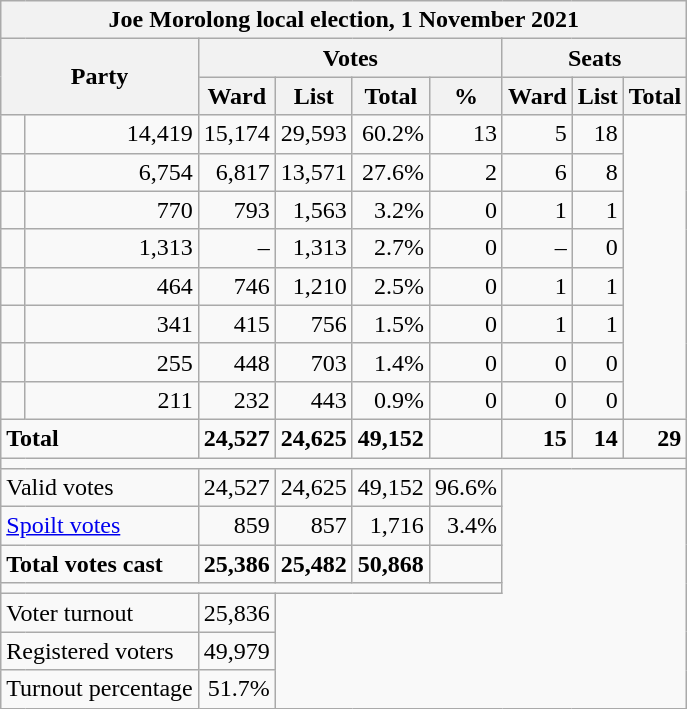<table class=wikitable style="text-align:right">
<tr>
<th colspan="9" align="center">Joe Morolong local election, 1 November 2021</th>
</tr>
<tr>
<th rowspan="2" colspan="2">Party</th>
<th colspan="4" align="center">Votes</th>
<th colspan="3" align="center">Seats</th>
</tr>
<tr>
<th>Ward</th>
<th>List</th>
<th>Total</th>
<th>%</th>
<th>Ward</th>
<th>List</th>
<th>Total</th>
</tr>
<tr>
<td></td>
<td>14,419</td>
<td>15,174</td>
<td>29,593</td>
<td>60.2%</td>
<td>13</td>
<td>5</td>
<td>18</td>
</tr>
<tr>
<td></td>
<td>6,754</td>
<td>6,817</td>
<td>13,571</td>
<td>27.6%</td>
<td>2</td>
<td>6</td>
<td>8</td>
</tr>
<tr>
<td></td>
<td>770</td>
<td>793</td>
<td>1,563</td>
<td>3.2%</td>
<td>0</td>
<td>1</td>
<td>1</td>
</tr>
<tr>
<td></td>
<td>1,313</td>
<td>–</td>
<td>1,313</td>
<td>2.7%</td>
<td>0</td>
<td>–</td>
<td>0</td>
</tr>
<tr>
<td></td>
<td>464</td>
<td>746</td>
<td>1,210</td>
<td>2.5%</td>
<td>0</td>
<td>1</td>
<td>1</td>
</tr>
<tr>
<td></td>
<td>341</td>
<td>415</td>
<td>756</td>
<td>1.5%</td>
<td>0</td>
<td>1</td>
<td>1</td>
</tr>
<tr>
<td></td>
<td>255</td>
<td>448</td>
<td>703</td>
<td>1.4%</td>
<td>0</td>
<td>0</td>
<td>0</td>
</tr>
<tr>
<td></td>
<td>211</td>
<td>232</td>
<td>443</td>
<td>0.9%</td>
<td>0</td>
<td>0</td>
<td>0</td>
</tr>
<tr>
<td colspan="2" style="text-align:left"><strong>Total</strong></td>
<td><strong>24,527</strong></td>
<td><strong>24,625</strong></td>
<td><strong>49,152</strong></td>
<td></td>
<td><strong>15</strong></td>
<td><strong>14</strong></td>
<td><strong>29</strong></td>
</tr>
<tr>
<td colspan="9"></td>
</tr>
<tr>
<td colspan="2" style="text-align:left">Valid votes</td>
<td>24,527</td>
<td>24,625</td>
<td>49,152</td>
<td>96.6%</td>
</tr>
<tr>
<td colspan="2" style="text-align:left"><a href='#'>Spoilt votes</a></td>
<td>859</td>
<td>857</td>
<td>1,716</td>
<td>3.4%</td>
</tr>
<tr>
<td colspan="2" style="text-align:left"><strong>Total votes cast</strong></td>
<td><strong>25,386</strong></td>
<td><strong>25,482</strong></td>
<td><strong>50,868</strong></td>
<td></td>
</tr>
<tr>
<td colspan="6"></td>
</tr>
<tr>
<td colspan="2" style="text-align:left">Voter turnout</td>
<td>25,836</td>
</tr>
<tr>
<td colspan="2" style="text-align:left">Registered voters</td>
<td>49,979</td>
</tr>
<tr>
<td colspan="2" style="text-align:left">Turnout percentage</td>
<td>51.7%</td>
</tr>
</table>
